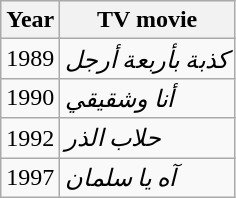<table class="wikitable">
<tr>
<th>Year</th>
<th>TV movie</th>
</tr>
<tr>
<td>1989</td>
<td><em>كذبة بأربعة أرجل</em></td>
</tr>
<tr>
<td>1990</td>
<td><em>أنا وشقيقي</em></td>
</tr>
<tr>
<td>1992</td>
<td><em>حلاب الذر</em></td>
</tr>
<tr>
<td>1997</td>
<td><em>آه يا سلمان</em></td>
</tr>
</table>
